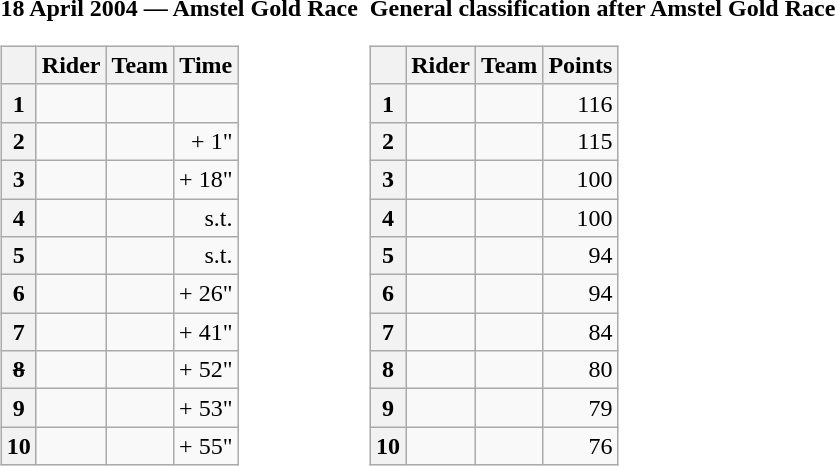<table>
<tr>
<td><strong>18 April 2004 — Amstel Gold Race </strong><br><table class="wikitable">
<tr>
<th></th>
<th>Rider</th>
<th>Team</th>
<th>Time</th>
</tr>
<tr>
<th style="text-align:center;">1</th>
<td></td>
<td></td>
<td style="text-align:right;"></td>
</tr>
<tr>
<th style="text-align:center;">2</th>
<td></td>
<td></td>
<td style="text-align:right;">+ 1"</td>
</tr>
<tr>
<th style="text-align:center;">3</th>
<td></td>
<td></td>
<td style="text-align:right;">+ 18"</td>
</tr>
<tr>
<th style="text-align:center;">4</th>
<td></td>
<td></td>
<td style="text-align:right;">s.t.</td>
</tr>
<tr>
<th style="text-align:center;">5</th>
<td></td>
<td></td>
<td style="text-align:right;">s.t.</td>
</tr>
<tr>
<th style="text-align:center;">6</th>
<td></td>
<td></td>
<td style="text-align:right;">+ 26"</td>
</tr>
<tr>
<th style="text-align:center;">7</th>
<td></td>
<td></td>
<td style="text-align:right;">+ 41"</td>
</tr>
<tr>
<th style="text-align:center;"><s>8</s></th>
<td></td>
<td></td>
<td style="text-align:right;">+ 52"</td>
</tr>
<tr>
<th style="text-align:center;">9</th>
<td></td>
<td></td>
<td style="text-align:right;">+ 53"</td>
</tr>
<tr>
<th style="text-align:center;">10</th>
<td></td>
<td></td>
<td style="text-align:right;">+ 55"</td>
</tr>
</table>
</td>
<td></td>
<td><strong>General classification after Amstel Gold Race</strong><br><table class="wikitable">
<tr>
<th></th>
<th>Rider</th>
<th>Team</th>
<th>Points</th>
</tr>
<tr>
<th>1</th>
<td> </td>
<td></td>
<td align="right">116</td>
</tr>
<tr>
<th>2</th>
<td></td>
<td></td>
<td align="right">115</td>
</tr>
<tr>
<th>3</th>
<td></td>
<td></td>
<td align="right">100</td>
</tr>
<tr>
<th>4</th>
<td></td>
<td></td>
<td align="right">100</td>
</tr>
<tr>
<th>5</th>
<td></td>
<td></td>
<td align="right">94</td>
</tr>
<tr>
<th>6</th>
<td></td>
<td></td>
<td align="right">94</td>
</tr>
<tr>
<th>7</th>
<td></td>
<td></td>
<td align="right">84</td>
</tr>
<tr>
<th>8</th>
<td></td>
<td></td>
<td align="right">80</td>
</tr>
<tr>
<th>9</th>
<td></td>
<td></td>
<td align="right">79</td>
</tr>
<tr>
<th>10</th>
<td></td>
<td></td>
<td align="right">76</td>
</tr>
</table>
</td>
</tr>
</table>
